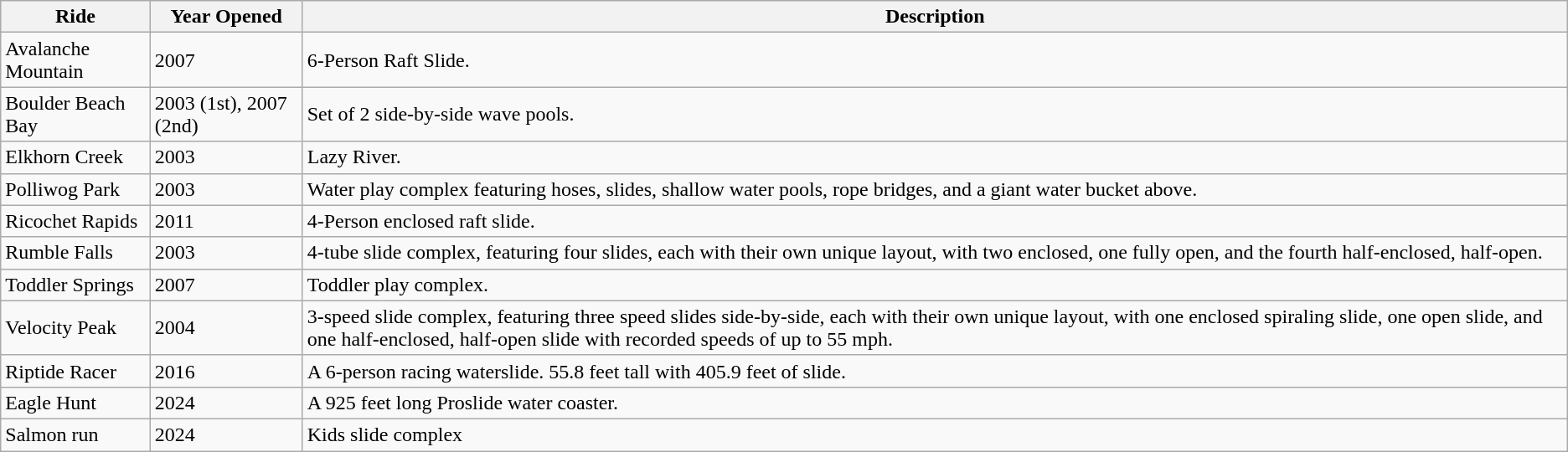<table class=wikitable>
<tr>
<th>Ride</th>
<th>Year Opened</th>
<th>Description</th>
</tr>
<tr>
<td>Avalanche Mountain</td>
<td>2007</td>
<td>6-Person Raft Slide.</td>
</tr>
<tr>
<td>Boulder Beach Bay</td>
<td>2003 (1st), 2007 (2nd)</td>
<td>Set of 2 side-by-side wave pools.</td>
</tr>
<tr>
<td>Elkhorn Creek</td>
<td>2003</td>
<td>Lazy River.</td>
</tr>
<tr>
<td>Polliwog Park</td>
<td>2003</td>
<td>Water play complex featuring hoses, slides, shallow water pools, rope bridges, and a giant water bucket above.</td>
</tr>
<tr>
<td>Ricochet Rapids</td>
<td>2011</td>
<td>4-Person enclosed raft slide.</td>
</tr>
<tr>
<td>Rumble Falls</td>
<td>2003</td>
<td>4-tube slide complex, featuring four slides, each with their own unique layout, with two enclosed, one fully open, and the fourth half-enclosed, half-open.</td>
</tr>
<tr>
<td>Toddler Springs</td>
<td>2007</td>
<td>Toddler play complex.</td>
</tr>
<tr>
<td>Velocity Peak</td>
<td>2004</td>
<td>3-speed slide complex, featuring three speed slides side-by-side, each with their own unique layout, with one enclosed spiraling slide, one open slide, and one half-enclosed, half-open slide with recorded speeds of up to 55 mph.</td>
</tr>
<tr>
<td>Riptide Racer</td>
<td>2016</td>
<td>A 6-person racing waterslide. 55.8 feet tall with 405.9 feet of slide.</td>
</tr>
<tr>
<td>Eagle Hunt</td>
<td>2024</td>
<td>A 925 feet long Proslide water coaster.</td>
</tr>
<tr>
<td>Salmon run</td>
<td>2024</td>
<td>Kids slide complex</td>
</tr>
</table>
